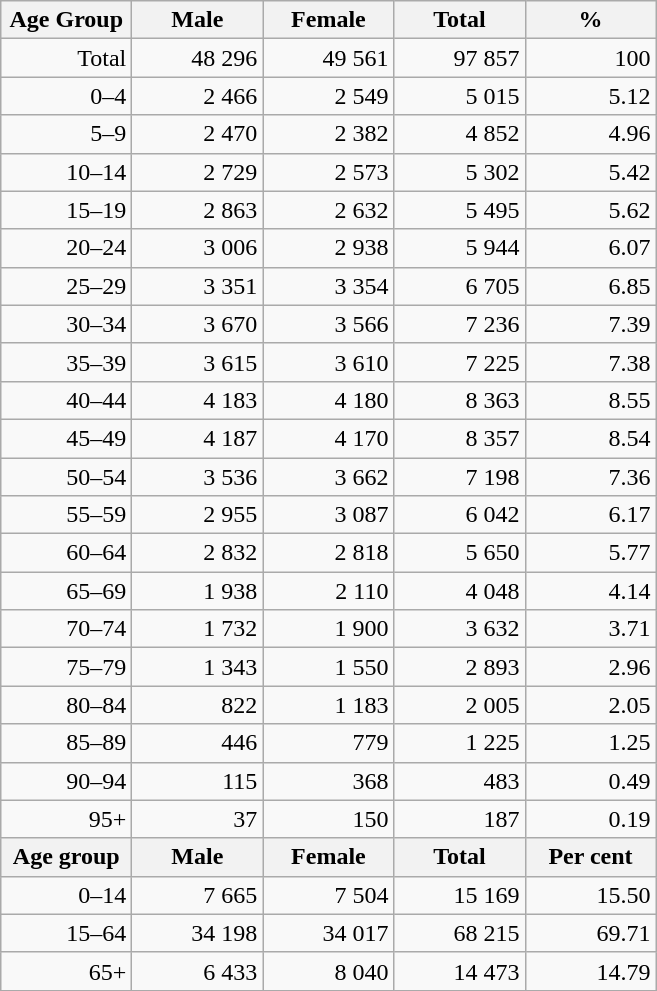<table class="wikitable">
<tr>
<th width="80pt">Age Group</th>
<th width="80pt">Male</th>
<th width="80pt">Female</th>
<th width="80pt">Total</th>
<th width="80pt">%</th>
</tr>
<tr>
<td align="right">Total</td>
<td align="right">48 296</td>
<td align="right">49 561</td>
<td align="right">97 857</td>
<td align="right">100</td>
</tr>
<tr>
<td align="right">0–4</td>
<td align="right">2 466</td>
<td align="right">2 549</td>
<td align="right">5 015</td>
<td align="right">5.12</td>
</tr>
<tr>
<td align="right">5–9</td>
<td align="right">2 470</td>
<td align="right">2 382</td>
<td align="right">4 852</td>
<td align="right">4.96</td>
</tr>
<tr>
<td align="right">10–14</td>
<td align="right">2 729</td>
<td align="right">2 573</td>
<td align="right">5 302</td>
<td align="right">5.42</td>
</tr>
<tr>
<td align="right">15–19</td>
<td align="right">2 863</td>
<td align="right">2 632</td>
<td align="right">5 495</td>
<td align="right">5.62</td>
</tr>
<tr>
<td align="right">20–24</td>
<td align="right">3 006</td>
<td align="right">2 938</td>
<td align="right">5 944</td>
<td align="right">6.07</td>
</tr>
<tr>
<td align="right">25–29</td>
<td align="right">3 351</td>
<td align="right">3 354</td>
<td align="right">6 705</td>
<td align="right">6.85</td>
</tr>
<tr>
<td align="right">30–34</td>
<td align="right">3 670</td>
<td align="right">3 566</td>
<td align="right">7 236</td>
<td align="right">7.39</td>
</tr>
<tr>
<td align="right">35–39</td>
<td align="right">3 615</td>
<td align="right">3 610</td>
<td align="right">7 225</td>
<td align="right">7.38</td>
</tr>
<tr>
<td align="right">40–44</td>
<td align="right">4 183</td>
<td align="right">4 180</td>
<td align="right">8 363</td>
<td align="right">8.55</td>
</tr>
<tr>
<td align="right">45–49</td>
<td align="right">4 187</td>
<td align="right">4 170</td>
<td align="right">8 357</td>
<td align="right">8.54</td>
</tr>
<tr>
<td align="right">50–54</td>
<td align="right">3 536</td>
<td align="right">3 662</td>
<td align="right">7 198</td>
<td align="right">7.36</td>
</tr>
<tr>
<td align="right">55–59</td>
<td align="right">2 955</td>
<td align="right">3 087</td>
<td align="right">6 042</td>
<td align="right">6.17</td>
</tr>
<tr>
<td align="right">60–64</td>
<td align="right">2 832</td>
<td align="right">2 818</td>
<td align="right">5 650</td>
<td align="right">5.77</td>
</tr>
<tr>
<td align="right">65–69</td>
<td align="right">1 938</td>
<td align="right">2 110</td>
<td align="right">4 048</td>
<td align="right">4.14</td>
</tr>
<tr>
<td align="right">70–74</td>
<td align="right">1 732</td>
<td align="right">1 900</td>
<td align="right">3 632</td>
<td align="right">3.71</td>
</tr>
<tr>
<td align="right">75–79</td>
<td align="right">1 343</td>
<td align="right">1 550</td>
<td align="right">2 893</td>
<td align="right">2.96</td>
</tr>
<tr>
<td align="right">80–84</td>
<td align="right">822</td>
<td align="right">1 183</td>
<td align="right">2 005</td>
<td align="right">2.05</td>
</tr>
<tr>
<td align="right">85–89</td>
<td align="right">446</td>
<td align="right">779</td>
<td align="right">1 225</td>
<td align="right">1.25</td>
</tr>
<tr>
<td align="right">90–94</td>
<td align="right">115</td>
<td align="right">368</td>
<td align="right">483</td>
<td align="right">0.49</td>
</tr>
<tr>
<td align="right">95+</td>
<td align="right">37</td>
<td align="right">150</td>
<td align="right">187</td>
<td align="right">0.19</td>
</tr>
<tr>
<th width="50">Age group</th>
<th width="80pt">Male</th>
<th width="80">Female</th>
<th width="80">Total</th>
<th width="50">Per cent</th>
</tr>
<tr>
<td align="right">0–14</td>
<td align="right">7 665</td>
<td align="right">7 504</td>
<td align="right">15 169</td>
<td align="right">15.50</td>
</tr>
<tr>
<td align="right">15–64</td>
<td align="right">34 198</td>
<td align="right">34 017</td>
<td align="right">68 215</td>
<td align="right">69.71</td>
</tr>
<tr>
<td align="right">65+</td>
<td align="right">6 433</td>
<td align="right">8 040</td>
<td align="right">14 473</td>
<td align="right">14.79</td>
</tr>
<tr>
</tr>
</table>
